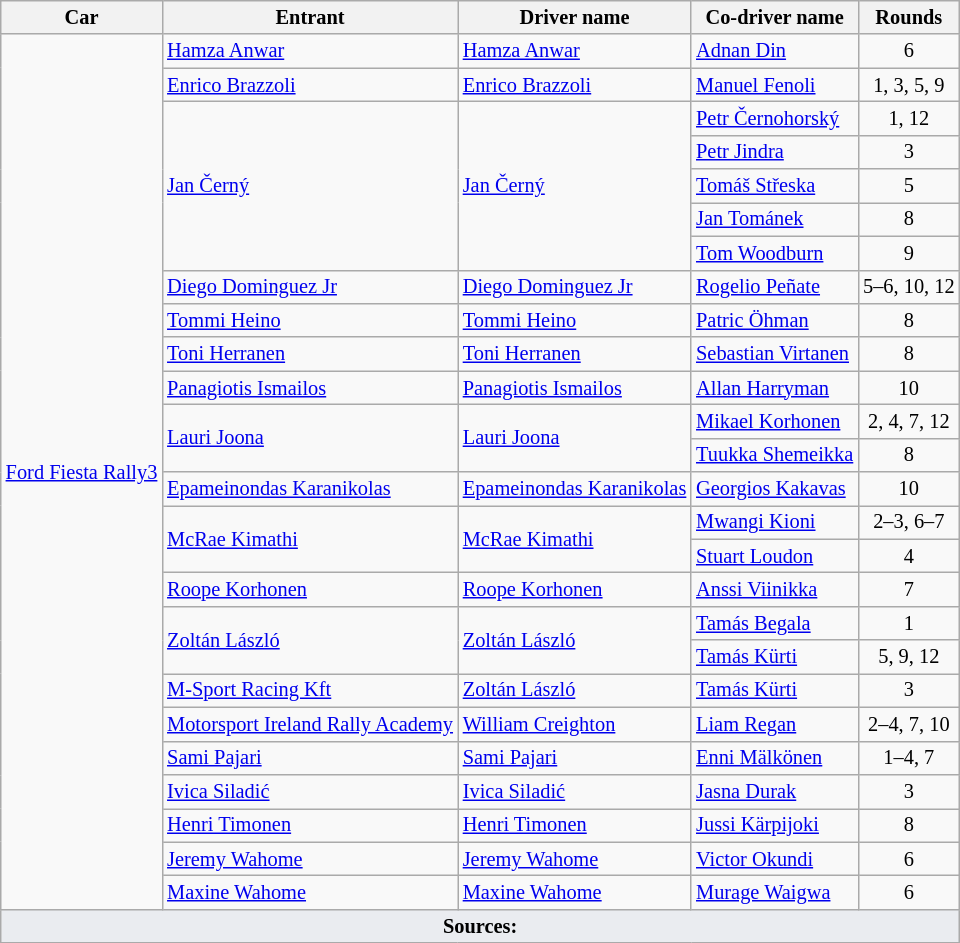<table class="wikitable" style="font-size: 85%;">
<tr>
<th>Car</th>
<th>Entrant</th>
<th>Driver name</th>
<th>Co-driver name</th>
<th>Rounds</th>
</tr>
<tr>
<td rowspan="26"><a href='#'>Ford Fiesta Rally3</a></td>
<td> <a href='#'>Hamza Anwar</a></td>
<td> <a href='#'>Hamza Anwar</a></td>
<td> <a href='#'>Adnan Din</a></td>
<td align="center">6</td>
</tr>
<tr>
<td> <a href='#'>Enrico Brazzoli</a></td>
<td> <a href='#'>Enrico Brazzoli</a></td>
<td> <a href='#'>Manuel Fenoli</a></td>
<td align="center">1, 3, 5, 9</td>
</tr>
<tr>
<td rowspan="5"> <a href='#'>Jan Černý</a></td>
<td rowspan="5"> <a href='#'>Jan Černý</a></td>
<td> <a href='#'>Petr Černohorský</a></td>
<td align="center">1, 12</td>
</tr>
<tr>
<td> <a href='#'>Petr Jindra</a></td>
<td align="center">3</td>
</tr>
<tr>
<td> <a href='#'>Tomáš Střeska</a></td>
<td align="center">5</td>
</tr>
<tr>
<td> <a href='#'>Jan Tománek</a></td>
<td align="center">8</td>
</tr>
<tr>
<td> <a href='#'>Tom Woodburn</a></td>
<td align="center">9</td>
</tr>
<tr>
<td> <a href='#'>Diego Dominguez Jr</a></td>
<td> <a href='#'>Diego Dominguez Jr</a></td>
<td> <a href='#'>Rogelio Peñate</a></td>
<td align="center">5–6, 10, 12</td>
</tr>
<tr>
<td> <a href='#'>Tommi Heino</a></td>
<td> <a href='#'>Tommi Heino</a></td>
<td> <a href='#'>Patric Öhman</a></td>
<td align="center">8</td>
</tr>
<tr>
<td> <a href='#'>Toni Herranen</a></td>
<td> <a href='#'>Toni Herranen</a></td>
<td> <a href='#'>Sebastian Virtanen</a></td>
<td align="center">8</td>
</tr>
<tr>
<td> <a href='#'>Panagiotis Ismailos</a></td>
<td> <a href='#'>Panagiotis Ismailos</a></td>
<td> <a href='#'>Allan Harryman</a></td>
<td align="center">10</td>
</tr>
<tr>
<td rowspan="2"> <a href='#'>Lauri Joona</a></td>
<td rowspan="2"> <a href='#'>Lauri Joona</a></td>
<td> <a href='#'>Mikael Korhonen</a></td>
<td align="center">2, 4, 7, 12</td>
</tr>
<tr>
<td> <a href='#'>Tuukka Shemeikka</a></td>
<td align="center">8</td>
</tr>
<tr>
<td> <a href='#'>Epameinondas Karanikolas</a></td>
<td> <a href='#'>Epameinondas Karanikolas</a></td>
<td> <a href='#'>Georgios Kakavas</a></td>
<td align="center">10</td>
</tr>
<tr>
<td rowspan="2"> <a href='#'>McRae Kimathi</a></td>
<td rowspan="2"> <a href='#'>McRae Kimathi</a></td>
<td> <a href='#'>Mwangi Kioni</a></td>
<td align="center">2–3, 6–7</td>
</tr>
<tr>
<td> <a href='#'>Stuart Loudon</a></td>
<td align="center">4</td>
</tr>
<tr>
<td> <a href='#'>Roope Korhonen</a></td>
<td> <a href='#'>Roope Korhonen</a></td>
<td> <a href='#'>Anssi Viinikka</a></td>
<td align="center">7</td>
</tr>
<tr>
<td rowspan="2"> <a href='#'>Zoltán László</a></td>
<td rowspan="2"> <a href='#'>Zoltán László</a></td>
<td> <a href='#'>Tamás Begala</a></td>
<td align="center">1</td>
</tr>
<tr>
<td> <a href='#'>Tamás Kürti</a></td>
<td align="center">5, 9, 12</td>
</tr>
<tr>
<td> <a href='#'>M-Sport Racing Kft</a></td>
<td> <a href='#'>Zoltán László</a></td>
<td> <a href='#'>Tamás Kürti</a></td>
<td align="center">3</td>
</tr>
<tr>
<td> <a href='#'>Motorsport Ireland Rally Academy</a></td>
<td> <a href='#'>William Creighton</a></td>
<td> <a href='#'>Liam Regan</a></td>
<td align="center">2–4, 7, 10</td>
</tr>
<tr>
<td> <a href='#'>Sami Pajari</a></td>
<td> <a href='#'>Sami Pajari</a></td>
<td> <a href='#'>Enni Mälkönen</a></td>
<td align="center">1–4, 7</td>
</tr>
<tr>
<td> <a href='#'>Ivica Siladić</a></td>
<td> <a href='#'>Ivica Siladić</a></td>
<td> <a href='#'>Jasna Durak</a></td>
<td align="center">3</td>
</tr>
<tr>
<td> <a href='#'>Henri Timonen</a></td>
<td> <a href='#'>Henri Timonen</a></td>
<td> <a href='#'>Jussi Kärpijoki</a></td>
<td align="center">8</td>
</tr>
<tr>
<td> <a href='#'>Jeremy Wahome</a></td>
<td> <a href='#'>Jeremy Wahome</a></td>
<td> <a href='#'>Victor Okundi</a></td>
<td align="center">6</td>
</tr>
<tr>
<td> <a href='#'>Maxine Wahome</a></td>
<td> <a href='#'>Maxine Wahome</a></td>
<td> <a href='#'>Murage Waigwa</a></td>
<td align="center">6</td>
</tr>
<tr>
<td colspan="5" style="background-color:#EAECF0;text-align:center"><strong>Sources:</strong></td>
</tr>
</table>
